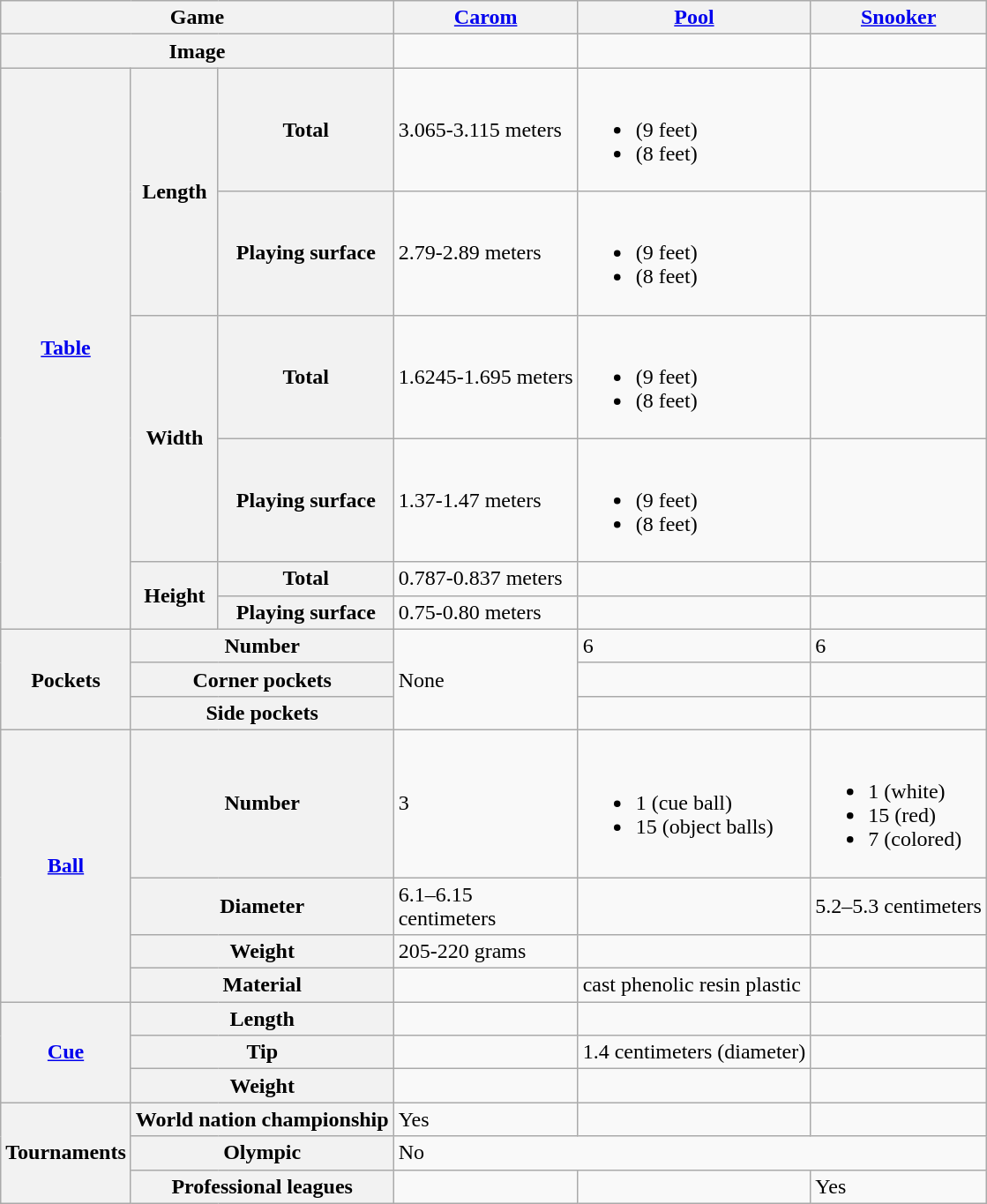<table class="wikitable">
<tr>
<th colspan="3">Game</th>
<th><a href='#'>Carom</a></th>
<th><a href='#'>Pool</a></th>
<th><a href='#'>Snooker</a></th>
</tr>
<tr>
<th colspan="3">Image</th>
<td></td>
<td></td>
<td></td>
</tr>
<tr>
<th rowspan="6"><a href='#'>Table</a></th>
<th rowspan="2">Length</th>
<th>Total</th>
<td>3.065-3.115 meters</td>
<td><br><ul><li> (9 feet)</li><li> (8 feet)</li></ul></td>
<td></td>
</tr>
<tr>
<th>Playing surface</th>
<td>2.79-2.89 meters</td>
<td><br><ul><li> (9 feet)</li><li> (8 feet)</li></ul></td>
<td></td>
</tr>
<tr>
<th rowspan="2">Width</th>
<th>Total</th>
<td>1.6245-1.695 meters</td>
<td><br><ul><li> (9 feet)</li><li> (8 feet)</li></ul></td>
<td></td>
</tr>
<tr>
<th>Playing surface</th>
<td>1.37-1.47 meters</td>
<td><br><ul><li> (9 feet)</li><li> (8 feet)</li></ul></td>
<td></td>
</tr>
<tr>
<th rowspan="2">Height</th>
<th>Total</th>
<td>0.787-0.837 meters</td>
<td></td>
<td></td>
</tr>
<tr>
<th>Playing surface</th>
<td>0.75-0.80 meters</td>
<td></td>
<td></td>
</tr>
<tr>
<th rowspan="3">Pockets</th>
<th colspan="2">Number</th>
<td rowspan="3">None</td>
<td>6</td>
<td>6</td>
</tr>
<tr>
<th colspan="2">Corner pockets</th>
<td></td>
<td></td>
</tr>
<tr>
<th colspan="2">Side pockets</th>
<td></td>
<td></td>
</tr>
<tr>
<th rowspan="4"><a href='#'>Ball</a></th>
<th colspan="2">Number</th>
<td>3</td>
<td><br><ul><li>1 (cue ball)</li><li>15 (object balls)</li></ul></td>
<td><br><ul><li>1 (white)</li><li>15 (red)</li><li>7 (colored)</li></ul></td>
</tr>
<tr>
<th colspan="2">Diameter</th>
<td>6.1–6.15<br>centimeters</td>
<td></td>
<td>5.2–5.3 centimeters</td>
</tr>
<tr>
<th colspan="2">Weight</th>
<td>205-220 grams</td>
<td></td>
<td></td>
</tr>
<tr>
<th colspan="2">Material</th>
<td></td>
<td>cast phenolic resin plastic</td>
<td></td>
</tr>
<tr>
<th rowspan="3"><a href='#'>Cue</a></th>
<th colspan="2">Length</th>
<td></td>
<td></td>
<td></td>
</tr>
<tr>
<th colspan="2">Tip</th>
<td></td>
<td>1.4 centimeters (diameter)</td>
<td></td>
</tr>
<tr>
<th colspan="2">Weight</th>
<td></td>
<td></td>
<td></td>
</tr>
<tr>
<th rowspan="3">Tournaments</th>
<th colspan="2">World nation championship</th>
<td>Yes</td>
<td></td>
<td></td>
</tr>
<tr>
<th colspan="2">Olympic</th>
<td colspan="3">No</td>
</tr>
<tr>
<th colspan="2">Professional leagues</th>
<td></td>
<td></td>
<td>Yes</td>
</tr>
</table>
